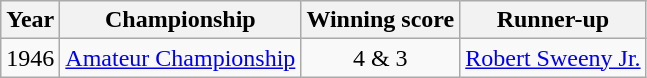<table class="wikitable">
<tr>
<th>Year</th>
<th>Championship</th>
<th>Winning score</th>
<th>Runner-up</th>
</tr>
<tr>
<td>1946</td>
<td><a href='#'>Amateur Championship</a></td>
<td align=center>4 & 3</td>
<td> <a href='#'>Robert Sweeny Jr.</a></td>
</tr>
</table>
